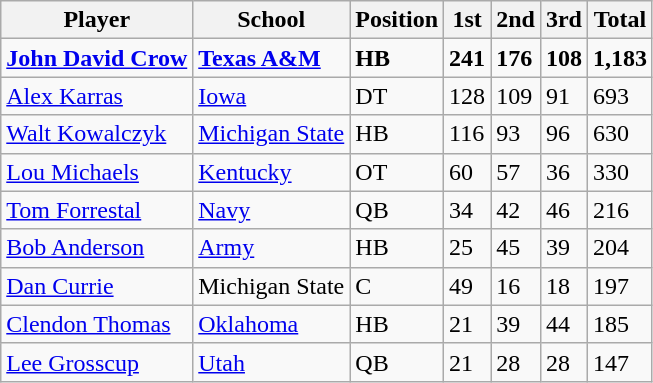<table class="wikitable">
<tr>
<th>Player</th>
<th>School</th>
<th>Position</th>
<th>1st</th>
<th>2nd</th>
<th>3rd</th>
<th>Total</th>
</tr>
<tr>
<td><strong><a href='#'>John David Crow</a></strong></td>
<td><strong><a href='#'>Texas A&M</a></strong></td>
<td><strong>HB</strong></td>
<td><strong>241</strong></td>
<td><strong>176</strong></td>
<td><strong>108</strong></td>
<td><strong>1,183</strong></td>
</tr>
<tr>
<td><a href='#'>Alex Karras</a></td>
<td><a href='#'>Iowa</a></td>
<td>DT</td>
<td>128</td>
<td>109</td>
<td>91</td>
<td>693</td>
</tr>
<tr>
<td><a href='#'>Walt Kowalczyk</a></td>
<td><a href='#'>Michigan State</a></td>
<td>HB</td>
<td>116</td>
<td>93</td>
<td>96</td>
<td>630</td>
</tr>
<tr>
<td><a href='#'>Lou Michaels</a></td>
<td><a href='#'>Kentucky</a></td>
<td>OT</td>
<td>60</td>
<td>57</td>
<td>36</td>
<td>330</td>
</tr>
<tr>
<td><a href='#'>Tom Forrestal</a></td>
<td><a href='#'>Navy</a></td>
<td>QB</td>
<td>34</td>
<td>42</td>
<td>46</td>
<td>216</td>
</tr>
<tr>
<td><a href='#'>Bob Anderson</a></td>
<td><a href='#'>Army</a></td>
<td>HB</td>
<td>25</td>
<td>45</td>
<td>39</td>
<td>204</td>
</tr>
<tr>
<td><a href='#'>Dan Currie</a></td>
<td>Michigan State</td>
<td>C</td>
<td>49</td>
<td>16</td>
<td>18</td>
<td>197</td>
</tr>
<tr>
<td><a href='#'>Clendon Thomas</a></td>
<td><a href='#'>Oklahoma</a></td>
<td>HB</td>
<td>21</td>
<td>39</td>
<td>44</td>
<td>185</td>
</tr>
<tr>
<td><a href='#'>Lee Grosscup</a></td>
<td><a href='#'>Utah</a></td>
<td>QB</td>
<td>21</td>
<td>28</td>
<td>28</td>
<td>147</td>
</tr>
</table>
